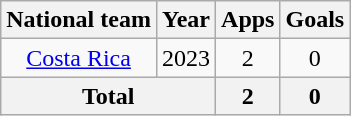<table class="wikitable" style="text-align: center;">
<tr>
<th>National team</th>
<th>Year</th>
<th>Apps</th>
<th>Goals</th>
</tr>
<tr>
<td rowspan=1><a href='#'>Costa Rica</a></td>
<td>2023</td>
<td>2</td>
<td>0</td>
</tr>
<tr>
<th colspan=2>Total</th>
<th>2</th>
<th>0</th>
</tr>
</table>
